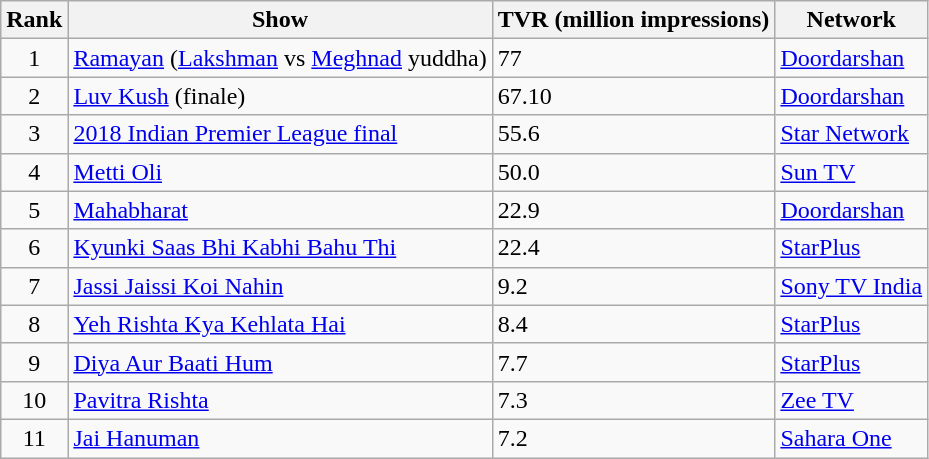<table class="sortable wikitable">
<tr>
<th>Rank</th>
<th>Show</th>
<th>TVR (million impressions)</th>
<th>Network</th>
</tr>
<tr>
<td align="center">1</td>
<td><a href='#'>Ramayan</a> (<a href='#'>Lakshman</a> vs <a href='#'>Meghnad</a> yuddha)</td>
<td>77</td>
<td><a href='#'>Doordarshan</a></td>
</tr>
<tr>
<td align="center">2</td>
<td><a href='#'>Luv Kush</a> (finale)</td>
<td>67.10</td>
<td><a href='#'>Doordarshan</a></td>
</tr>
<tr>
<td align="center">3</td>
<td><a href='#'>2018 Indian Premier League final</a></td>
<td>55.6</td>
<td><a href='#'>Star Network</a></td>
</tr>
<tr>
<td align="center">4</td>
<td><a href='#'>Metti Oli</a></td>
<td>50.0</td>
<td><a href='#'>Sun TV</a></td>
</tr>
<tr>
<td align="center">5</td>
<td><a href='#'>Mahabharat</a></td>
<td>22.9</td>
<td><a href='#'>Doordarshan</a></td>
</tr>
<tr>
<td align="center">6</td>
<td><a href='#'>Kyunki Saas Bhi Kabhi Bahu Thi</a></td>
<td>22.4</td>
<td><a href='#'>StarPlus</a></td>
</tr>
<tr>
<td align="center">7</td>
<td><a href='#'>Jassi Jaissi Koi Nahin</a></td>
<td>9.2</td>
<td><a href='#'>Sony TV India</a></td>
</tr>
<tr>
<td align="center">8</td>
<td><a href='#'>Yeh Rishta Kya Kehlata Hai</a></td>
<td>8.4</td>
<td><a href='#'>StarPlus</a></td>
</tr>
<tr>
<td align="center">9</td>
<td><a href='#'>Diya Aur Baati Hum</a></td>
<td>7.7</td>
<td><a href='#'>StarPlus</a></td>
</tr>
<tr>
<td align="center">10</td>
<td><a href='#'>Pavitra Rishta</a></td>
<td>7.3</td>
<td><a href='#'>Zee TV</a></td>
</tr>
<tr>
<td align="center">11</td>
<td><a href='#'>Jai Hanuman</a></td>
<td>7.2</td>
<td><a href='#'>Sahara One</a></td>
</tr>
</table>
